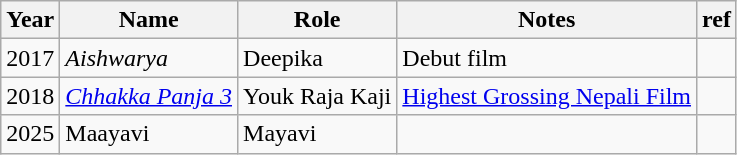<table class="wikitable">
<tr>
<th>Year</th>
<th>Name</th>
<th>Role</th>
<th>Notes</th>
<th>ref</th>
</tr>
<tr>
<td>2017</td>
<td><em>Aishwarya</em></td>
<td>Deepika</td>
<td>Debut film</td>
<td></td>
</tr>
<tr>
<td>2018</td>
<td><em><a href='#'>Chhakka Panja 3</a></em></td>
<td>Youk Raja Kaji</td>
<td><a href='#'> Highest Grossing Nepali Film</a></td>
<td></td>
</tr>
<tr>
<td>2025</td>
<td>Maayavi</td>
<td>Mayavi</td>
<td></td>
<td></td>
</tr>
</table>
